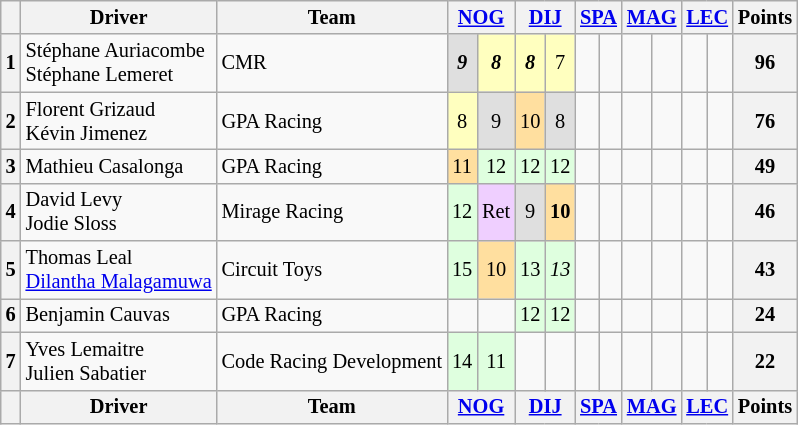<table class="wikitable" style="font-size:85%; text-align:center">
<tr>
<th></th>
<th>Driver</th>
<th>Team</th>
<th colspan="2"><a href='#'>NOG</a><br></th>
<th colspan="2"><a href='#'>DIJ</a><br></th>
<th colspan="2"><a href='#'>SPA</a><br></th>
<th colspan="2"><a href='#'>MAG</a><br></th>
<th colspan="2"><a href='#'>LEC</a><br></th>
<th>Points</th>
</tr>
<tr>
<th>1</th>
<td align="left"> Stéphane Auriacombe<br> Stéphane Lemeret</td>
<td align="left"> CMR</td>
<td style="background:#dfdfdf;"><strong><em>9</em></strong></td>
<td style="background:#ffffbf;"><strong><em>8</em></strong></td>
<td style="background:#ffffbf;"><strong><em>8</em></strong></td>
<td style="background:#ffffbf;">7</td>
<td></td>
<td></td>
<td></td>
<td></td>
<td></td>
<td></td>
<th>96</th>
</tr>
<tr>
<th>2</th>
<td align="left"> Florent Grizaud<br> Kévin Jimenez</td>
<td align="left"> GPA Racing</td>
<td style="background:#ffffbf;">8</td>
<td style="background:#dfdfdf;">9</td>
<td style="background:#ffdf9f;">10</td>
<td style="background:#dfdfdf;">8</td>
<td></td>
<td></td>
<td></td>
<td></td>
<td></td>
<td></td>
<th>76</th>
</tr>
<tr>
<th>3</th>
<td align="left"> Mathieu Casalonga</td>
<td align="left"> GPA Racing</td>
<td style="background:#ffdf9f;">11</td>
<td style="background:#dfffdf;">12</td>
<td style="background:#dfffdf;">12</td>
<td style="background:#dfffdf;">12</td>
<td></td>
<td></td>
<td></td>
<td></td>
<td></td>
<td></td>
<th>49</th>
</tr>
<tr>
<th>4</th>
<td align="left"> David Levy<br> Jodie Sloss</td>
<td align="left"> Mirage Racing</td>
<td style="background:#dfffdf;">12</td>
<td style="background:#efcfff;">Ret</td>
<td style="background:#dfdfdf;">9</td>
<td style="background:#ffdf9f;"><strong>10</strong></td>
<td></td>
<td></td>
<td></td>
<td></td>
<td></td>
<td></td>
<th>46</th>
</tr>
<tr>
<th>5</th>
<td align="left"> Thomas Leal<br> <a href='#'>Dilantha Malagamuwa</a></td>
<td align="left"> Circuit Toys</td>
<td style="background:#dfffdf;">15</td>
<td style="background:#ffdf9f;">10</td>
<td style="background:#dfffdf;">13</td>
<td style="background:#dfffdf;"><em>13</em></td>
<td></td>
<td></td>
<td></td>
<td></td>
<td></td>
<td></td>
<th>43</th>
</tr>
<tr>
<th>6</th>
<td align="left"> Benjamin Cauvas</td>
<td align="left"> GPA Racing</td>
<td></td>
<td></td>
<td style="background:#dfffdf;">12</td>
<td style="background:#dfffdf;">12</td>
<td></td>
<td></td>
<td></td>
<td></td>
<td></td>
<td></td>
<th>24</th>
</tr>
<tr>
<th>7</th>
<td align="left"> Yves Lemaitre<br> Julien Sabatier</td>
<td align="left"> Code Racing Development</td>
<td style="background:#dfffdf;">14</td>
<td style="background:#dfffdf;">11</td>
<td></td>
<td></td>
<td></td>
<td></td>
<td></td>
<td></td>
<td></td>
<td></td>
<th>22</th>
</tr>
<tr>
<th></th>
<th>Driver</th>
<th>Team</th>
<th colspan="2"><a href='#'>NOG</a><br></th>
<th colspan="2"><a href='#'>DIJ</a><br></th>
<th colspan="2"><a href='#'>SPA</a><br></th>
<th colspan="2"><a href='#'>MAG</a><br></th>
<th colspan="2"><a href='#'>LEC</a><br></th>
<th>Points</th>
</tr>
</table>
